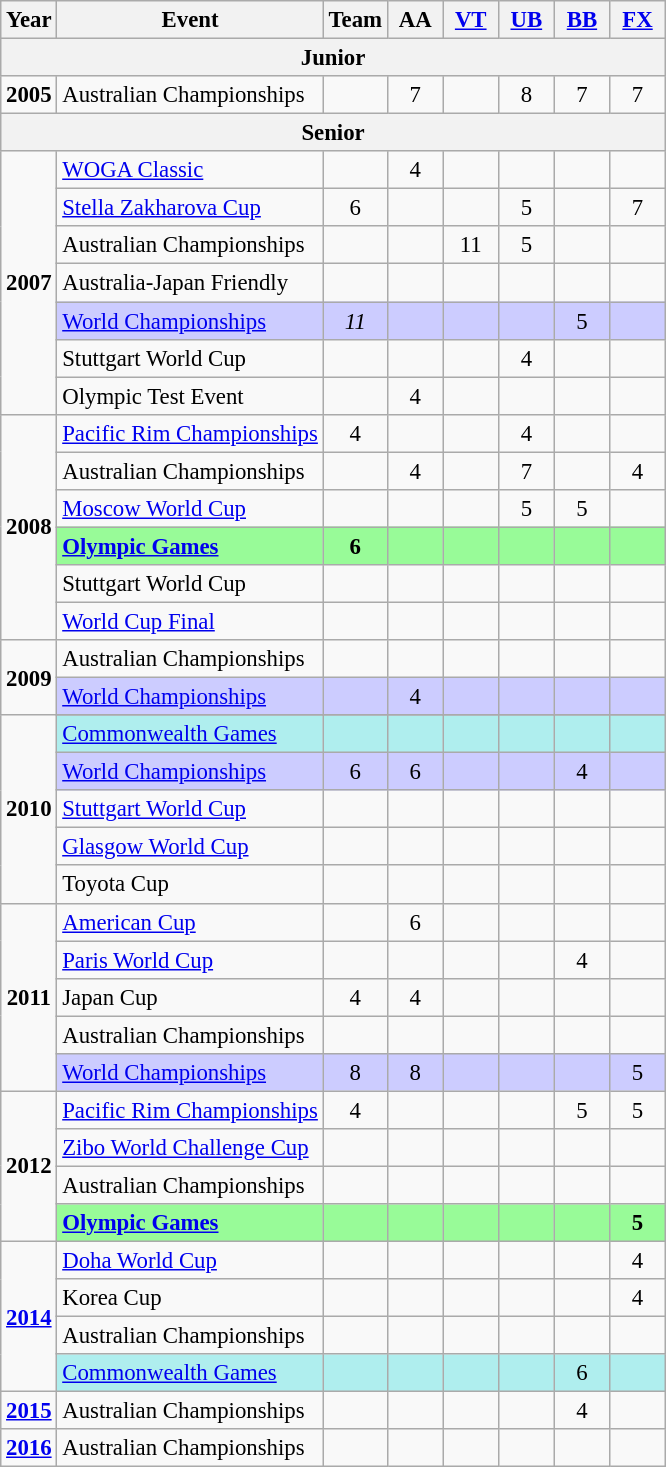<table class="wikitable" border=1 style="text-align:center; font-size:95%;">
<tr>
<th>Year</th>
<th>Event</th>
<th style="width:30px;">Team</th>
<th style="width:30px;">AA</th>
<th style="width:30px;"><a href='#'>VT</a></th>
<th style="width:30px;"><a href='#'>UB</a></th>
<th style="width:30px;"><a href='#'>BB</a></th>
<th style="width:30px;"><a href='#'>FX</a></th>
</tr>
<tr>
<th colspan="8"><strong>Junior</strong></th>
</tr>
<tr>
<td rowspan="1"><strong>2005</strong></td>
<td align=left>Australian Championships</td>
<td></td>
<td>7</td>
<td></td>
<td>8</td>
<td>7</td>
<td>7</td>
</tr>
<tr>
<th colspan="8"><strong>Senior</strong></th>
</tr>
<tr>
<td rowspan="7"><strong>2007</strong></td>
<td align=left><a href='#'>WOGA Classic</a></td>
<td></td>
<td>4</td>
<td></td>
<td></td>
<td></td>
<td></td>
</tr>
<tr>
<td align=left><a href='#'>Stella Zakharova Cup</a></td>
<td>6</td>
<td></td>
<td></td>
<td>5</td>
<td></td>
<td>7</td>
</tr>
<tr>
<td align=left>Australian Championships</td>
<td></td>
<td></td>
<td>11</td>
<td>5</td>
<td></td>
<td></td>
</tr>
<tr>
<td align=left>Australia-Japan Friendly</td>
<td></td>
<td></td>
<td></td>
<td></td>
<td></td>
<td></td>
</tr>
<tr style="background:#ccf;">
<td align=left><a href='#'>World Championships</a></td>
<td><em>11</em></td>
<td></td>
<td></td>
<td></td>
<td>5</td>
<td></td>
</tr>
<tr>
<td align=left>Stuttgart World Cup</td>
<td></td>
<td></td>
<td></td>
<td>4</td>
<td></td>
<td></td>
</tr>
<tr>
<td align=left>Olympic Test Event</td>
<td></td>
<td>4</td>
<td></td>
<td></td>
<td></td>
<td></td>
</tr>
<tr>
<td rowspan="6"><strong>2008</strong></td>
<td align=left><a href='#'>Pacific Rim Championships</a></td>
<td>4</td>
<td></td>
<td></td>
<td>4</td>
<td></td>
<td></td>
</tr>
<tr>
<td align=left>Australian Championships</td>
<td></td>
<td>4</td>
<td></td>
<td>7</td>
<td></td>
<td>4</td>
</tr>
<tr>
<td align=left><a href='#'>Moscow World Cup</a></td>
<td></td>
<td></td>
<td></td>
<td>5</td>
<td>5</td>
<td></td>
</tr>
<tr style="background:#98FB98;">
<td align=left><strong><a href='#'>Olympic Games</a></strong></td>
<td><strong>6</strong></td>
<td></td>
<td></td>
<td></td>
<td></td>
<td></td>
</tr>
<tr>
<td align=left>Stuttgart World Cup</td>
<td></td>
<td></td>
<td></td>
<td></td>
<td></td>
<td></td>
</tr>
<tr>
<td align=left><a href='#'>World Cup Final</a></td>
<td></td>
<td></td>
<td></td>
<td></td>
<td></td>
<td></td>
</tr>
<tr>
<td rowspan="2"><strong>2009</strong></td>
<td align=left>Australian Championships</td>
<td></td>
<td></td>
<td></td>
<td></td>
<td></td>
<td></td>
</tr>
<tr style="background:#ccf;">
<td align=left><a href='#'>World Championships</a></td>
<td></td>
<td>4</td>
<td></td>
<td></td>
<td></td>
<td></td>
</tr>
<tr>
<td rowspan="6"><strong>2010</strong></td>
</tr>
<tr bgcolor="#afeeee">
<td align=left><a href='#'>Commonwealth Games</a></td>
<td></td>
<td></td>
<td></td>
<td></td>
<td></td>
<td></td>
</tr>
<tr style="background:#ccf;">
<td align=left><a href='#'>World Championships</a></td>
<td>6</td>
<td>6</td>
<td></td>
<td></td>
<td>4</td>
<td></td>
</tr>
<tr>
<td align=left><a href='#'>Stuttgart World Cup</a></td>
<td></td>
<td></td>
<td></td>
<td></td>
<td></td>
<td></td>
</tr>
<tr>
<td align=left><a href='#'>Glasgow World Cup</a></td>
<td></td>
<td></td>
<td></td>
<td></td>
<td></td>
<td></td>
</tr>
<tr>
<td align=left>Toyota Cup</td>
<td></td>
<td></td>
<td></td>
<td></td>
<td></td>
<td></td>
</tr>
<tr>
<td rowspan="5"><strong>2011</strong></td>
<td align=left><a href='#'>American Cup</a></td>
<td></td>
<td>6</td>
<td></td>
<td></td>
<td></td>
<td></td>
</tr>
<tr>
<td align=left><a href='#'>Paris World Cup</a></td>
<td></td>
<td></td>
<td></td>
<td></td>
<td>4</td>
<td></td>
</tr>
<tr>
<td align=left>Japan Cup</td>
<td>4</td>
<td>4</td>
<td></td>
<td></td>
<td></td>
<td></td>
</tr>
<tr>
<td align=left>Australian Championships</td>
<td></td>
<td></td>
<td></td>
<td></td>
<td></td>
<td></td>
</tr>
<tr style="background:#ccf;">
<td align=left><a href='#'>World Championships</a></td>
<td>8</td>
<td>8</td>
<td></td>
<td></td>
<td></td>
<td>5</td>
</tr>
<tr>
<td rowspan="4"><strong>2012</strong></td>
<td align=left><a href='#'>Pacific Rim Championships</a></td>
<td>4</td>
<td></td>
<td></td>
<td></td>
<td>5</td>
<td>5</td>
</tr>
<tr>
<td align=left><a href='#'>Zibo World Challenge Cup</a></td>
<td></td>
<td></td>
<td></td>
<td></td>
<td></td>
<td></td>
</tr>
<tr>
<td align=left>Australian Championships</td>
<td></td>
<td></td>
<td></td>
<td></td>
<td></td>
<td></td>
</tr>
<tr style="background:#98FB98;">
<td align=left><strong><a href='#'>Olympic Games</a></strong></td>
<td></td>
<td></td>
<td></td>
<td></td>
<td></td>
<td><strong>5</strong></td>
</tr>
<tr>
<td rowspan="4"><strong><a href='#'>2014</a></strong></td>
<td align=left><a href='#'>Doha World Cup</a></td>
<td></td>
<td></td>
<td></td>
<td></td>
<td></td>
<td>4</td>
</tr>
<tr>
<td align=left>Korea Cup</td>
<td></td>
<td></td>
<td></td>
<td></td>
<td></td>
<td>4</td>
</tr>
<tr>
<td align=left>Australian Championships</td>
<td></td>
<td></td>
<td></td>
<td></td>
<td></td>
<td></td>
</tr>
<tr bgcolor="#afeeee">
<td align=left><a href='#'>Commonwealth Games</a></td>
<td></td>
<td></td>
<td></td>
<td></td>
<td>6</td>
<td></td>
</tr>
<tr>
<td rowspan="1"><strong><a href='#'>2015</a></strong></td>
<td align=left>Australian Championships</td>
<td></td>
<td></td>
<td></td>
<td></td>
<td>4</td>
<td></td>
</tr>
<tr>
<td rowspan="1"><strong><a href='#'>2016</a></strong></td>
<td align=left>Australian Championships</td>
<td></td>
<td></td>
<td></td>
<td></td>
<td></td>
<td></td>
</tr>
</table>
